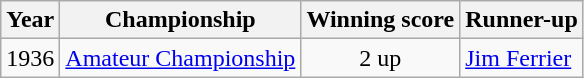<table class="wikitable">
<tr>
<th>Year</th>
<th>Championship</th>
<th>Winning score</th>
<th>Runner-up</th>
</tr>
<tr>
<td>1936</td>
<td><a href='#'>Amateur Championship</a></td>
<td align=center>2 up</td>
<td> <a href='#'>Jim Ferrier</a></td>
</tr>
</table>
